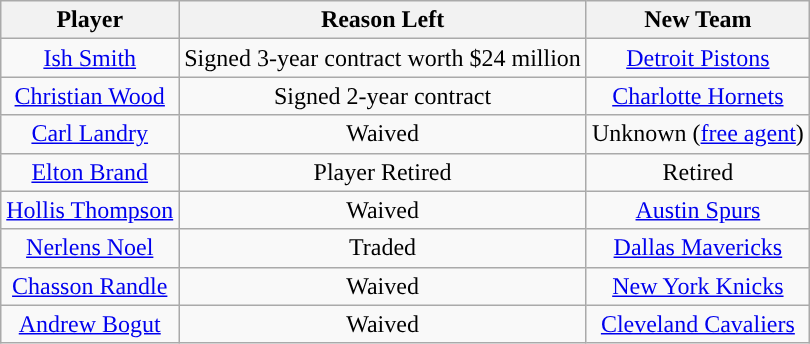<table class="wikitable sortable sortable">
<tr>
<th>Player</th>
<th>Reason Left</th>
<th>New Team</th>
</tr>
<tr style="text-align: center">
<td><a href='#'>Ish Smith</a></td>
<td>Signed 3-year contract worth $24 million</td>
<td><a href='#'>Detroit Pistons</a></td>
</tr>
<tr style="text-align: center">
<td><a href='#'>Christian Wood</a></td>
<td>Signed 2-year contract</td>
<td><a href='#'>Charlotte Hornets</a></td>
</tr>
<tr style= "text-align: center">
<td><a href='#'>Carl Landry</a></td>
<td>Waived</td>
<td>Unknown (<a href='#'>free agent</a>)</td>
</tr>
<tr style= "text-align: center">
<td><a href='#'>Elton Brand</a></td>
<td>Player Retired</td>
<td>Retired</td>
</tr>
<tr style= "text-align: center">
<td><a href='#'>Hollis Thompson</a></td>
<td>Waived</td>
<td><a href='#'>Austin Spurs</a></td>
</tr>
<tr style= "text-align: center">
<td><a href='#'>Nerlens Noel</a></td>
<td>Traded</td>
<td><a href='#'>Dallas Mavericks</a></td>
</tr>
<tr style= "text-align: center">
<td><a href='#'>Chasson Randle</a></td>
<td>Waived</td>
<td><a href='#'>New York Knicks</a></td>
</tr>
<tr style= "text-align: center">
<td><a href='#'>Andrew Bogut</a></td>
<td>Waived</td>
<td><a href='#'>Cleveland Cavaliers</a></td>
</tr>
</table>
